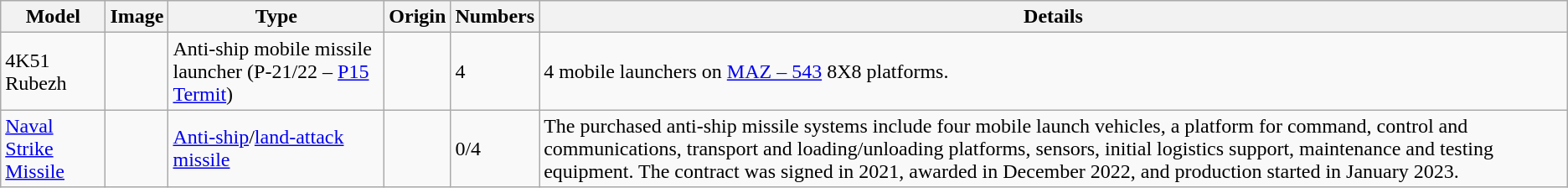<table class="wikitable">
<tr>
<th>Model</th>
<th>Image</th>
<th>Type</th>
<th>Origin</th>
<th>Numbers</th>
<th>Details</th>
</tr>
<tr>
<td>4K51 Rubezh</td>
<td></td>
<td>Anti-ship mobile missile launcher (P-21/22 – <a href='#'>P15 Termit</a>)</td>
<td></td>
<td>4</td>
<td>4 mobile launchers on <a href='#'>MAZ – 543</a> 8X8 platforms.</td>
</tr>
<tr>
<td><a href='#'>Naval Strike Missile</a></td>
<td></td>
<td><a href='#'>Anti-ship</a>/<a href='#'>land-attack missile</a></td>
<td></td>
<td>0/4</td>
<td>The purchased anti-ship missile systems include four mobile launch vehicles, a platform for command, control and communications, transport and loading/unloading platforms, sensors, initial logistics support, maintenance and testing equipment. The contract was signed in 2021, awarded in December 2022, and production started in January 2023.</td>
</tr>
</table>
